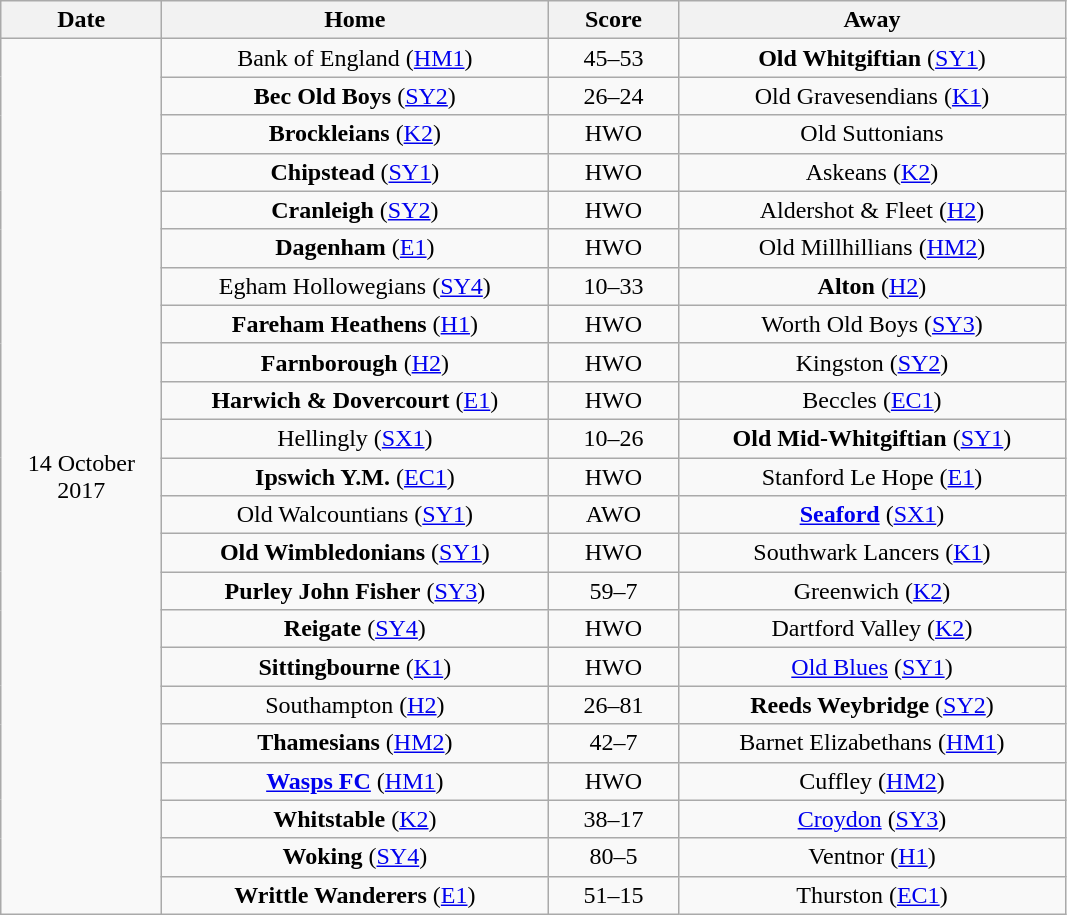<table class="wikitable" style="text-align: center">
<tr>
<th width=100>Date</th>
<th width=250>Home</th>
<th width=80>Score</th>
<th width=250>Away</th>
</tr>
<tr>
<td rowspan=23>14 October 2017</td>
<td>Bank of England (<a href='#'>HM1</a>)</td>
<td>45–53</td>
<td><strong>Old Whitgiftian</strong> (<a href='#'>SY1</a>)</td>
</tr>
<tr>
<td><strong>Bec Old Boys</strong> (<a href='#'>SY2</a>)</td>
<td>26–24</td>
<td>Old Gravesendians (<a href='#'>K1</a>)</td>
</tr>
<tr>
<td><strong>Brockleians</strong> (<a href='#'>K2</a>)</td>
<td>HWO</td>
<td>Old Suttonians</td>
</tr>
<tr>
<td><strong>Chipstead</strong> (<a href='#'>SY1</a>)</td>
<td>HWO</td>
<td>Askeans (<a href='#'>K2</a>)</td>
</tr>
<tr>
<td><strong>Cranleigh</strong> (<a href='#'>SY2</a>)</td>
<td>HWO</td>
<td>Aldershot & Fleet (<a href='#'>H2</a>)</td>
</tr>
<tr>
<td><strong>Dagenham</strong> (<a href='#'>E1</a>)</td>
<td>HWO</td>
<td>Old Millhillians (<a href='#'>HM2</a>)</td>
</tr>
<tr>
<td>Egham Hollowegians (<a href='#'>SY4</a>)</td>
<td>10–33</td>
<td><strong>Alton</strong>	(<a href='#'>H2</a>)</td>
</tr>
<tr>
<td><strong>Fareham Heathens</strong> (<a href='#'>H1</a>)</td>
<td>HWO</td>
<td>Worth Old Boys (<a href='#'>SY3</a>)</td>
</tr>
<tr>
<td><strong>Farnborough</strong> (<a href='#'>H2</a>)</td>
<td>HWO</td>
<td>Kingston (<a href='#'>SY2</a>)</td>
</tr>
<tr>
<td><strong>Harwich & Dovercourt</strong> (<a href='#'>E1</a>)</td>
<td>HWO</td>
<td>Beccles (<a href='#'>EC1</a>)</td>
</tr>
<tr>
<td>Hellingly (<a href='#'>SX1</a>)</td>
<td>10–26</td>
<td><strong>Old Mid-Whitgiftian</strong> (<a href='#'>SY1</a>)</td>
</tr>
<tr>
<td><strong>Ipswich Y.M.</strong> (<a href='#'>EC1</a>)</td>
<td>HWO</td>
<td>Stanford Le Hope (<a href='#'>E1</a>)</td>
</tr>
<tr>
<td>Old Walcountians (<a href='#'>SY1</a>)</td>
<td>AWO</td>
<td><strong><a href='#'>Seaford</a></strong> (<a href='#'>SX1</a>)</td>
</tr>
<tr>
<td><strong>Old Wimbledonians</strong> (<a href='#'>SY1</a>)</td>
<td>HWO</td>
<td>Southwark Lancers (<a href='#'>K1</a>)</td>
</tr>
<tr>
<td><strong>Purley John Fisher</strong> (<a href='#'>SY3</a>)</td>
<td>59–7</td>
<td>Greenwich (<a href='#'>K2</a>)</td>
</tr>
<tr>
<td><strong>Reigate</strong> (<a href='#'>SY4</a>)</td>
<td>HWO</td>
<td>Dartford Valley (<a href='#'>K2</a>)</td>
</tr>
<tr>
<td><strong>Sittingbourne</strong> (<a href='#'>K1</a>)</td>
<td>HWO</td>
<td><a href='#'>Old Blues</a> (<a href='#'>SY1</a>)</td>
</tr>
<tr>
<td>Southampton (<a href='#'>H2</a>)</td>
<td>26–81</td>
<td><strong>Reeds Weybridge</strong> (<a href='#'>SY2</a>)</td>
</tr>
<tr>
<td><strong>Thamesians</strong> (<a href='#'>HM2</a>)</td>
<td>42–7</td>
<td>Barnet Elizabethans (<a href='#'>HM1</a>)</td>
</tr>
<tr>
<td><strong><a href='#'>Wasps FC</a></strong> (<a href='#'>HM1</a>)</td>
<td>HWO</td>
<td>Cuffley (<a href='#'>HM2</a>)</td>
</tr>
<tr>
<td><strong>Whitstable</strong> (<a href='#'>K2</a>)</td>
<td>38–17</td>
<td><a href='#'>Croydon</a> (<a href='#'>SY3</a>)</td>
</tr>
<tr>
<td><strong>Woking</strong> (<a href='#'>SY4</a>)</td>
<td>80–5</td>
<td>Ventnor (<a href='#'>H1</a>)</td>
</tr>
<tr>
<td><strong>Writtle Wanderers</strong> (<a href='#'>E1</a>)</td>
<td>51–15</td>
<td>Thurston (<a href='#'>EC1</a>)</td>
</tr>
</table>
